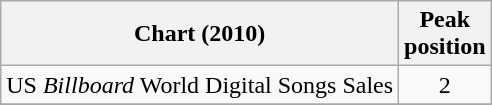<table class="wikitable">
<tr>
<th align="left">Chart (2010)</th>
<th style="text-align:center;">Peak<br>position</th>
</tr>
<tr>
<td align="left">US <em>Billboard</em> World Digital Songs Sales</td>
<td style="text-align:center;">2</td>
</tr>
<tr>
</tr>
</table>
